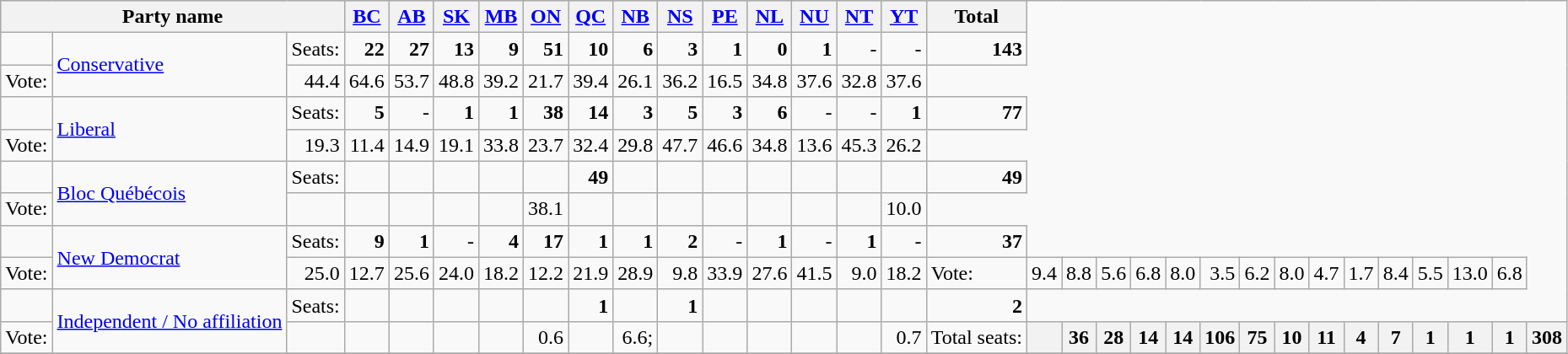<table class="wikitable" style="border-collapse: collapse">
<tr bgcolor=CCCCCC>
<th align="center" colspan="3">Party name</th>
<th align="center"><a href='#'>BC</a></th>
<th align="center"><a href='#'>AB</a></th>
<th align="center"><a href='#'>SK</a></th>
<th align="center"><a href='#'>MB</a></th>
<th align="center"><a href='#'>ON</a></th>
<th align="center"><a href='#'>QC</a></th>
<th align="center"><a href='#'>NB</a></th>
<th align="center"><a href='#'>NS</a></th>
<th align="center"><a href='#'>PE</a></th>
<th align="center"><a href='#'>NL</a></th>
<th align="center"><a href='#'>NU</a></th>
<th align="center"><a href='#'>NT</a></th>
<th align="center"><a href='#'>YT</a></th>
<th align="center">Total</th>
</tr>
<tr>
<td></td>
<td rowspan="2"><a href='#'>Conservative</a></td>
<td>Seats:</td>
<td align="right"><strong>22</strong>  </td>
<td align="right"><strong>27</strong> </td>
<td align="right"><strong>13</strong> </td>
<td align="right"><strong>9</strong> </td>
<td align="right"><strong>51</strong> </td>
<td align="right"><strong>10</strong> </td>
<td align="right"><strong>6</strong> </td>
<td align="right"><strong>3</strong> </td>
<td align="right"><strong>1</strong> </td>
<td align="right"><strong>0</strong> </td>
<td align="right"><strong>1</strong> </td>
<td align="right">- </td>
<td align="right">- </td>
<td align="right"><strong>143</strong> </td>
</tr>
<tr>
<td>Vote:</td>
<td align="right">44.4 </td>
<td align="right">64.6 </td>
<td align="right">53.7 </td>
<td align="right">48.8 </td>
<td align="right">39.2 </td>
<td align="right">21.7 </td>
<td align="right">39.4 </td>
<td align="right">26.1 </td>
<td align="right">36.2 </td>
<td align="right">16.5 </td>
<td align="right">34.8 </td>
<td align="right">37.6 </td>
<td align="right">32.8 </td>
<td align="right">37.6 </td>
</tr>
<tr>
<td></td>
<td rowspan="2"><a href='#'>Liberal</a></td>
<td>Seats:</td>
<td align="right"><strong>5</strong> </td>
<td align="right">- </td>
<td align="right"><strong>1</strong> </td>
<td align="right"><strong>1</strong> </td>
<td align="right"><strong>38</strong> </td>
<td align="right"><strong>14</strong> </td>
<td align="right"><strong>3</strong> </td>
<td align="right"><strong>5</strong> </td>
<td align="right"><strong>3</strong> </td>
<td align="right"><strong>6</strong> </td>
<td align="right">- </td>
<td align="right">- </td>
<td align="right"><strong>1</strong> </td>
<td align="right"><strong>77</strong> </td>
</tr>
<tr>
<td>Vote:</td>
<td align="right">19.3 </td>
<td align="right">11.4 </td>
<td align="right">14.9 </td>
<td align="right">19.1 </td>
<td align="right">33.8 </td>
<td align="right">23.7 </td>
<td align="right">32.4 </td>
<td align="right">29.8 </td>
<td align="right">47.7 </td>
<td align="right">46.6 </td>
<td align="right">34.8 </td>
<td align="right">13.6 </td>
<td align="right">45.3 </td>
<td align="right">26.2 </td>
</tr>
<tr>
<td></td>
<td rowspan="2"><a href='#'>Bloc Québécois</a></td>
<td>Seats:</td>
<td align="right">  </td>
<td align="right">  </td>
<td align="right">  </td>
<td align="right">  </td>
<td align="right">  </td>
<td align="right"><strong>49</strong> </td>
<td align="right">  </td>
<td align="right">  </td>
<td align="right">  </td>
<td align="right">  </td>
<td align="right">  </td>
<td align="right">  </td>
<td align="right">  </td>
<td align="right"><strong>49</strong> </td>
</tr>
<tr>
<td>Vote:</td>
<td align="right">  </td>
<td align="right">  </td>
<td align="right">  </td>
<td align="right">  </td>
<td align="right">  </td>
<td align="right">38.1 </td>
<td align="right">  </td>
<td align="right">  </td>
<td align="right">  </td>
<td align="right">  </td>
<td align="right">  </td>
<td align="right">  </td>
<td align="right">  </td>
<td align="right">10.0 </td>
</tr>
<tr>
<td></td>
<td rowspan="2"><a href='#'>New Democrat</a></td>
<td>Seats:</td>
<td align="right"><strong>9</strong> </td>
<td align="right"><strong>1</strong> </td>
<td align="right">- </td>
<td align="right"><strong>4</strong> </td>
<td align="right"><strong>17</strong> </td>
<td align="right"><strong>1</strong> </td>
<td align="right"><strong>1</strong> </td>
<td align="right"><strong>2</strong> </td>
<td align="right">- </td>
<td align="right"><strong>1</strong> </td>
<td align="right">- </td>
<td align="right"><strong>1</strong> </td>
<td align="right">- </td>
<td align="right"><strong>37</strong> </td>
</tr>
<tr>
<td>Vote:</td>
<td align="right">25.0 </td>
<td align="right">12.7 </td>
<td align="right">25.6 </td>
<td align="right">24.0 </td>
<td align="right">18.2 </td>
<td align="right">12.2 </td>
<td align="right">21.9 </td>
<td align="right">28.9 </td>
<td align="right">9.8 </td>
<td align="right">33.9 </td>
<td align="right">27.6 </td>
<td align="right">41.5 </td>
<td align="right">9.0 </td>
<td align="right">18.2 <br></td>
<td>Vote:</td>
<td align="right">9.4 </td>
<td align="right">8.8 </td>
<td align="right">5.6 </td>
<td align="right">6.8 </td>
<td align="right">8.0 </td>
<td align="right">3.5 </td>
<td align="right">6.2 </td>
<td align="right">8.0 </td>
<td align="right">4.7 </td>
<td align="right">1.7 </td>
<td align="right">8.4 </td>
<td align="right">5.5 </td>
<td align="right">13.0 </td>
<td align="right">6.8 </td>
</tr>
<tr>
<td></td>
<td rowspan="2"><a href='#'>Independent / No affiliation</a></td>
<td>Seats:</td>
<td align="right"></td>
<td align="right"></td>
<td align="right"></td>
<td align="right"></td>
<td align="right"></td>
<td align="right"><strong>1</strong> </td>
<td align="right"></td>
<td align="right"><strong>1</strong></td>
<td align="right"></td>
<td align="right">  </td>
<td align="right">  </td>
<td align="right">  </td>
<td align="right">  </td>
<td align="right"><strong>2</strong> </td>
</tr>
<tr>
<td>Vote:</td>
<td align="right"></td>
<td align="right">  </td>
<td align="right"></td>
<td align="right">  </td>
<td align="right"></td>
<td align="right">0.6 </td>
<td align="right">  </td>
<td align="right">6.6; </td>
<td align="right">  </td>
<td align="right">  </td>
<td align="right">  </td>
<td align="right">  </td>
<td align="right">  </td>
<td align="right">0.7 <br></td>
<td>Total seats:</td>
<th align="right"></th>
<th align="right">36 </th>
<th align="right">28 </th>
<th align="right">14 </th>
<th align="right">14 </th>
<th align="right">106 </th>
<th align="right">75 </th>
<th align="right">10 </th>
<th align="right">11 </th>
<th align="right">4 </th>
<th align="right">7 </th>
<th align="right">1 </th>
<th align="right">1 </th>
<th align="right">1 </th>
<th align="right">308 </th>
</tr>
<tr>
</tr>
</table>
